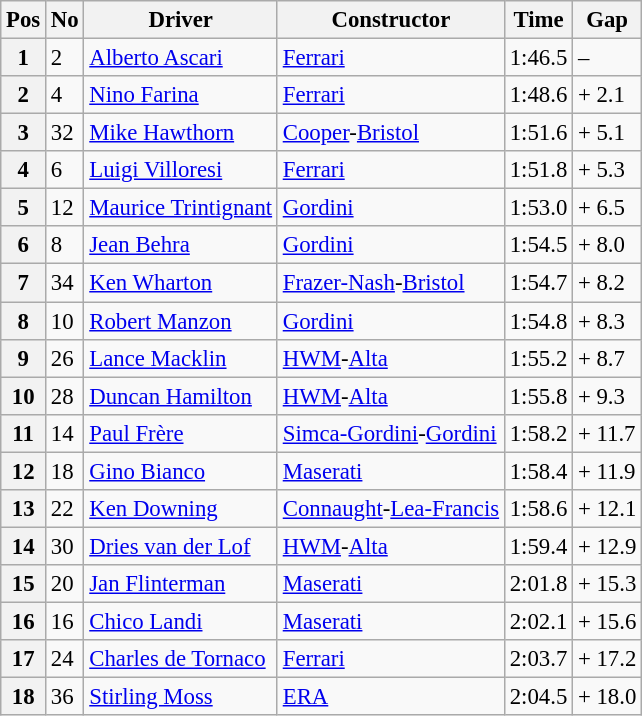<table class="wikitable sortable" style="font-size: 95%;">
<tr>
<th>Pos</th>
<th>No</th>
<th>Driver</th>
<th>Constructor</th>
<th>Time</th>
<th>Gap</th>
</tr>
<tr>
<th>1</th>
<td>2</td>
<td> <a href='#'>Alberto Ascari</a></td>
<td><a href='#'>Ferrari</a></td>
<td>1:46.5</td>
<td>–</td>
</tr>
<tr>
<th>2</th>
<td>4</td>
<td> <a href='#'>Nino Farina</a></td>
<td><a href='#'>Ferrari</a></td>
<td>1:48.6</td>
<td>+ 2.1</td>
</tr>
<tr>
<th>3</th>
<td>32</td>
<td> <a href='#'>Mike Hawthorn</a></td>
<td><a href='#'>Cooper</a>-<a href='#'>Bristol</a></td>
<td>1:51.6</td>
<td>+ 5.1</td>
</tr>
<tr>
<th>4</th>
<td>6</td>
<td> <a href='#'>Luigi Villoresi</a></td>
<td><a href='#'>Ferrari</a></td>
<td>1:51.8</td>
<td>+ 5.3</td>
</tr>
<tr>
<th>5</th>
<td>12</td>
<td> <a href='#'>Maurice Trintignant</a></td>
<td><a href='#'>Gordini</a></td>
<td>1:53.0</td>
<td>+ 6.5</td>
</tr>
<tr>
<th>6</th>
<td>8</td>
<td> <a href='#'>Jean Behra</a></td>
<td><a href='#'>Gordini</a></td>
<td>1:54.5</td>
<td>+ 8.0</td>
</tr>
<tr>
<th>7</th>
<td>34</td>
<td> <a href='#'>Ken Wharton</a></td>
<td><a href='#'>Frazer-Nash</a>-<a href='#'>Bristol</a></td>
<td>1:54.7</td>
<td>+ 8.2</td>
</tr>
<tr>
<th>8</th>
<td>10</td>
<td> <a href='#'>Robert Manzon</a></td>
<td><a href='#'>Gordini</a></td>
<td>1:54.8</td>
<td>+ 8.3</td>
</tr>
<tr>
<th>9</th>
<td>26</td>
<td> <a href='#'>Lance Macklin</a></td>
<td><a href='#'>HWM</a>-<a href='#'>Alta</a></td>
<td>1:55.2</td>
<td>+ 8.7</td>
</tr>
<tr>
<th>10</th>
<td>28</td>
<td> <a href='#'>Duncan Hamilton</a></td>
<td><a href='#'>HWM</a>-<a href='#'>Alta</a></td>
<td>1:55.8</td>
<td>+ 9.3</td>
</tr>
<tr>
<th>11</th>
<td>14</td>
<td> <a href='#'>Paul Frère</a></td>
<td><a href='#'>Simca-Gordini</a>-<a href='#'>Gordini</a></td>
<td>1:58.2</td>
<td>+ 11.7</td>
</tr>
<tr>
<th>12</th>
<td>18</td>
<td> <a href='#'>Gino Bianco</a></td>
<td><a href='#'>Maserati</a></td>
<td>1:58.4</td>
<td>+ 11.9</td>
</tr>
<tr>
<th>13</th>
<td>22</td>
<td> <a href='#'>Ken Downing</a></td>
<td><a href='#'>Connaught</a>-<a href='#'>Lea-Francis</a></td>
<td>1:58.6</td>
<td>+ 12.1</td>
</tr>
<tr>
<th>14</th>
<td>30</td>
<td> <a href='#'>Dries van der Lof</a></td>
<td><a href='#'>HWM</a>-<a href='#'>Alta</a></td>
<td>1:59.4</td>
<td>+ 12.9</td>
</tr>
<tr>
<th>15</th>
<td>20</td>
<td> <a href='#'>Jan Flinterman</a></td>
<td><a href='#'>Maserati</a></td>
<td>2:01.8</td>
<td>+ 15.3</td>
</tr>
<tr>
<th>16</th>
<td>16</td>
<td> <a href='#'>Chico Landi</a></td>
<td><a href='#'>Maserati</a></td>
<td>2:02.1</td>
<td>+ 15.6</td>
</tr>
<tr>
<th>17</th>
<td>24</td>
<td> <a href='#'>Charles de Tornaco</a></td>
<td><a href='#'>Ferrari</a></td>
<td>2:03.7</td>
<td>+ 17.2</td>
</tr>
<tr>
<th>18</th>
<td>36</td>
<td> <a href='#'>Stirling Moss</a></td>
<td><a href='#'>ERA</a></td>
<td>2:04.5</td>
<td>+ 18.0</td>
</tr>
</table>
